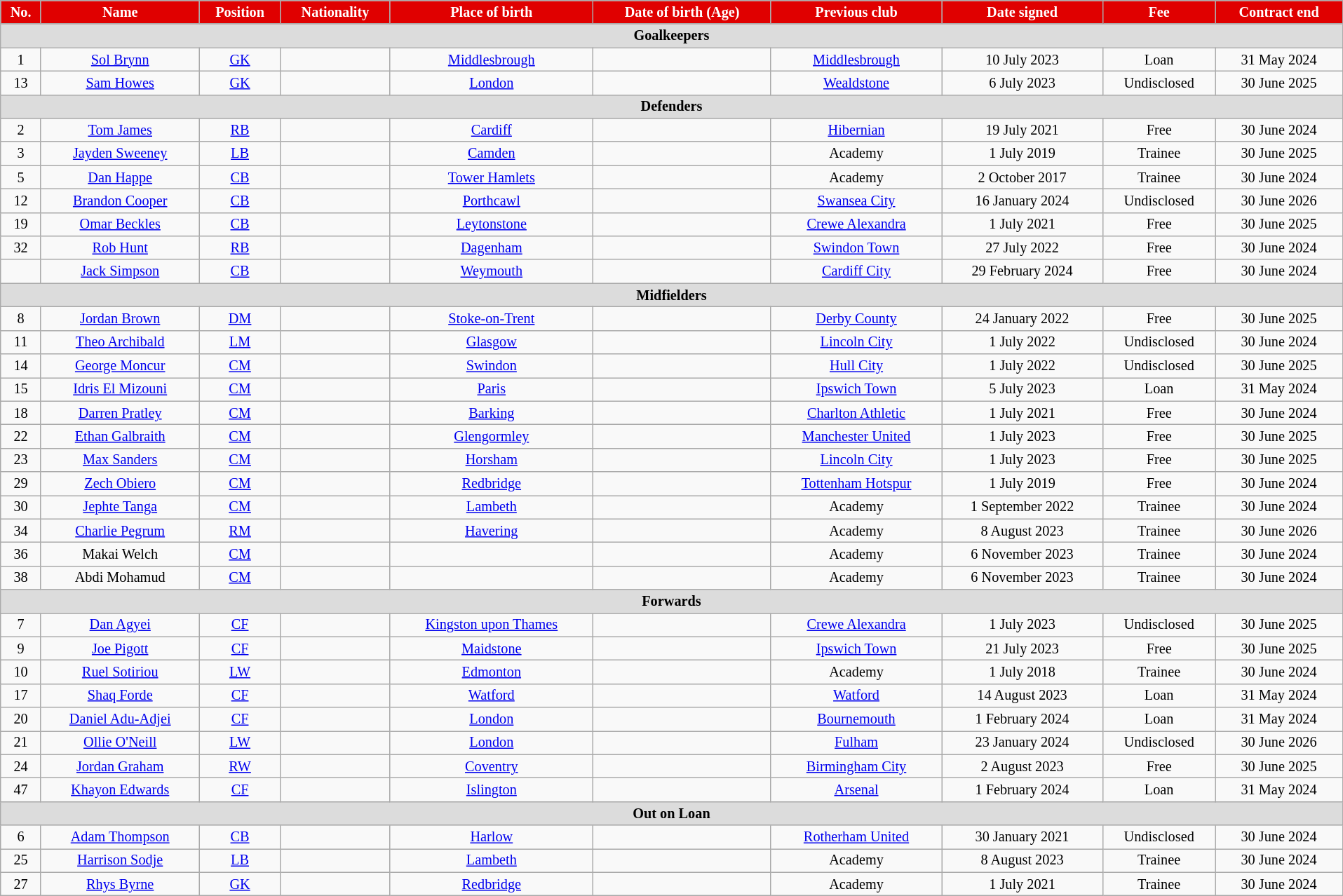<table class="wikitable" style="text-align:center; font-size:84.5%; width:101%;">
<tr>
<th style="background:#E00000;color:white; text-align:center;">No.</th>
<th style="background:#E00000;color:white; text-align:center;">Name</th>
<th style="background:#E00000;color:white; text-align:center;">Position</th>
<th style="background:#E00000;color:white; text-align:center;">Nationality</th>
<th style="background:#E00000;color:white; text-align:center;">Place of birth</th>
<th style="background:#E00000;color:white; text-align:center;">Date of birth (Age)</th>
<th style="background:#E00000;color:white; text-align:center;">Previous club</th>
<th style="background:#E00000;color:white; text-align:center;">Date signed</th>
<th style="background:#E00000;color:white; text-align:center;">Fee</th>
<th style="background:#E00000;color:white; text-align:center;">Contract end</th>
</tr>
<tr>
<th colspan="14" style="background:#dcdcdc; tepxt-align:center;">Goalkeepers</th>
</tr>
<tr>
<td>1</td>
<td><a href='#'>Sol Brynn</a></td>
<td><a href='#'>GK</a></td>
<td></td>
<td><a href='#'>Middlesbrough</a></td>
<td></td>
<td><a href='#'>Middlesbrough</a></td>
<td>10 July 2023</td>
<td>Loan</td>
<td>31 May 2024</td>
</tr>
<tr>
<td>13</td>
<td><a href='#'>Sam Howes</a></td>
<td><a href='#'>GK</a></td>
<td></td>
<td><a href='#'>London</a></td>
<td></td>
<td><a href='#'>Wealdstone</a></td>
<td>6 July 2023</td>
<td>Undisclosed</td>
<td>30 June 2025</td>
</tr>
<tr>
<th colspan="14" style="background:#dcdcdc; tepxt-align:center;">Defenders</th>
</tr>
<tr>
<td>2</td>
<td><a href='#'>Tom James</a></td>
<td><a href='#'>RB</a></td>
<td></td>
<td><a href='#'>Cardiff</a></td>
<td></td>
<td> <a href='#'>Hibernian</a></td>
<td>19 July 2021</td>
<td>Free</td>
<td>30 June 2024</td>
</tr>
<tr>
<td>3</td>
<td><a href='#'>Jayden Sweeney</a></td>
<td><a href='#'>LB</a></td>
<td></td>
<td><a href='#'>Camden</a></td>
<td></td>
<td>Academy</td>
<td>1 July 2019</td>
<td>Trainee</td>
<td>30 June 2025</td>
</tr>
<tr>
<td>5</td>
<td><a href='#'>Dan Happe</a></td>
<td><a href='#'>CB</a></td>
<td></td>
<td><a href='#'>Tower Hamlets</a></td>
<td></td>
<td>Academy</td>
<td>2 October 2017</td>
<td>Trainee</td>
<td>30 June 2024</td>
</tr>
<tr>
<td>12</td>
<td><a href='#'>Brandon Cooper</a></td>
<td><a href='#'>CB</a></td>
<td></td>
<td><a href='#'>Porthcawl</a></td>
<td></td>
<td> <a href='#'>Swansea City</a></td>
<td>16 January 2024</td>
<td>Undisclosed</td>
<td>30 June 2026</td>
</tr>
<tr>
<td>19</td>
<td><a href='#'>Omar Beckles</a></td>
<td><a href='#'>CB</a></td>
<td></td>
<td> <a href='#'>Leytonstone</a></td>
<td></td>
<td><a href='#'>Crewe Alexandra</a></td>
<td>1 July 2021</td>
<td>Free</td>
<td>30 June 2025</td>
</tr>
<tr>
<td>32</td>
<td><a href='#'>Rob Hunt</a></td>
<td><a href='#'>RB</a></td>
<td></td>
<td><a href='#'>Dagenham</a></td>
<td></td>
<td><a href='#'>Swindon Town</a></td>
<td>27 July 2022</td>
<td>Free</td>
<td>30 June 2024</td>
</tr>
<tr>
<td></td>
<td><a href='#'>Jack Simpson</a></td>
<td><a href='#'>CB</a></td>
<td></td>
<td><a href='#'>Weymouth</a></td>
<td></td>
<td> <a href='#'>Cardiff City</a></td>
<td>29 February 2024</td>
<td>Free</td>
<td>30 June 2024</td>
</tr>
<tr>
<th colspan="14" style="background:#dcdcdc; tepxt-align:center;">Midfielders</th>
</tr>
<tr>
<td>8</td>
<td><a href='#'>Jordan Brown</a></td>
<td><a href='#'>DM</a></td>
<td></td>
<td><a href='#'>Stoke-on-Trent</a></td>
<td></td>
<td><a href='#'>Derby County</a></td>
<td>24 January 2022</td>
<td>Free</td>
<td>30 June 2025</td>
</tr>
<tr>
<td>11</td>
<td><a href='#'>Theo Archibald</a></td>
<td><a href='#'>LM</a></td>
<td></td>
<td><a href='#'>Glasgow</a></td>
<td></td>
<td><a href='#'>Lincoln City</a></td>
<td>1 July 2022</td>
<td>Undisclosed</td>
<td>30 June 2024</td>
</tr>
<tr>
<td>14</td>
<td><a href='#'>George Moncur</a></td>
<td><a href='#'>CM</a></td>
<td></td>
<td><a href='#'>Swindon</a></td>
<td></td>
<td><a href='#'>Hull City</a></td>
<td>1 July 2022</td>
<td>Undisclosed</td>
<td>30 June 2025</td>
</tr>
<tr>
<td>15</td>
<td><a href='#'>Idris El Mizouni</a></td>
<td><a href='#'>CM</a></td>
<td></td>
<td> <a href='#'>Paris</a></td>
<td></td>
<td><a href='#'>Ipswich Town</a></td>
<td>5 July 2023</td>
<td>Loan</td>
<td>31 May 2024</td>
</tr>
<tr>
<td>18</td>
<td><a href='#'>Darren Pratley</a></td>
<td><a href='#'>CM</a></td>
<td></td>
<td><a href='#'>Barking</a></td>
<td></td>
<td><a href='#'>Charlton Athletic</a></td>
<td>1 July 2021</td>
<td>Free</td>
<td>30 June 2024</td>
</tr>
<tr>
<td>22</td>
<td><a href='#'>Ethan Galbraith</a></td>
<td><a href='#'>CM</a></td>
<td></td>
<td><a href='#'>Glengormley</a></td>
<td></td>
<td><a href='#'>Manchester United</a></td>
<td>1 July 2023</td>
<td>Free</td>
<td>30 June 2025</td>
</tr>
<tr>
<td>23</td>
<td><a href='#'>Max Sanders</a></td>
<td><a href='#'>CM</a></td>
<td></td>
<td><a href='#'>Horsham</a></td>
<td></td>
<td><a href='#'>Lincoln City</a></td>
<td>1 July 2023</td>
<td>Free</td>
<td>30 June 2025</td>
</tr>
<tr>
<td>29</td>
<td><a href='#'>Zech Obiero</a></td>
<td><a href='#'>CM</a></td>
<td></td>
<td> <a href='#'>Redbridge</a></td>
<td></td>
<td><a href='#'>Tottenham Hotspur</a></td>
<td>1 July 2019</td>
<td>Free</td>
<td>30 June 2024</td>
</tr>
<tr>
<td>30</td>
<td><a href='#'>Jephte Tanga</a></td>
<td><a href='#'>CM</a></td>
<td></td>
<td><a href='#'>Lambeth</a></td>
<td></td>
<td>Academy</td>
<td>1 September 2022</td>
<td>Trainee</td>
<td>30 June 2024</td>
</tr>
<tr>
<td>34</td>
<td><a href='#'>Charlie Pegrum</a></td>
<td><a href='#'>RM</a></td>
<td></td>
<td><a href='#'>Havering</a></td>
<td></td>
<td>Academy</td>
<td>8 August 2023</td>
<td>Trainee</td>
<td>30 June 2026</td>
</tr>
<tr>
<td>36</td>
<td>Makai Welch</td>
<td><a href='#'>CM</a></td>
<td></td>
<td></td>
<td></td>
<td>Academy</td>
<td>6 November 2023</td>
<td>Trainee</td>
<td>30 June 2024</td>
</tr>
<tr>
<td>38</td>
<td>Abdi Mohamud</td>
<td><a href='#'>CM</a></td>
<td></td>
<td></td>
<td></td>
<td>Academy</td>
<td>6 November 2023</td>
<td>Trainee</td>
<td>30 June 2024</td>
</tr>
<tr>
<th colspan="14" style="background:#dcdcdc; tepxt-align:center;">Forwards</th>
</tr>
<tr>
<td>7</td>
<td><a href='#'>Dan Agyei</a></td>
<td><a href='#'>CF</a></td>
<td></td>
<td><a href='#'>Kingston upon Thames</a></td>
<td></td>
<td><a href='#'>Crewe Alexandra</a></td>
<td>1 July 2023</td>
<td>Undisclosed</td>
<td>30 June 2025</td>
</tr>
<tr>
<td>9</td>
<td><a href='#'>Joe Pigott</a></td>
<td><a href='#'>CF</a></td>
<td></td>
<td><a href='#'>Maidstone</a></td>
<td></td>
<td><a href='#'>Ipswich Town</a></td>
<td>21 July 2023</td>
<td>Free</td>
<td>30 June 2025</td>
</tr>
<tr>
<td>10</td>
<td><a href='#'>Ruel Sotiriou</a></td>
<td><a href='#'>LW</a></td>
<td></td>
<td> <a href='#'>Edmonton</a></td>
<td></td>
<td>Academy</td>
<td>1 July 2018</td>
<td>Trainee</td>
<td>30 June 2024</td>
</tr>
<tr>
<td>17</td>
<td><a href='#'>Shaq Forde</a></td>
<td><a href='#'>CF</a></td>
<td></td>
<td><a href='#'>Watford</a></td>
<td></td>
<td><a href='#'>Watford</a></td>
<td>14 August 2023</td>
<td>Loan</td>
<td>31 May 2024</td>
</tr>
<tr>
<td>20</td>
<td><a href='#'>Daniel Adu-Adjei</a></td>
<td><a href='#'>CF</a></td>
<td></td>
<td><a href='#'>London</a></td>
<td></td>
<td><a href='#'>Bournemouth</a></td>
<td>1 February 2024</td>
<td>Loan</td>
<td>31 May 2024</td>
</tr>
<tr>
<td>21</td>
<td><a href='#'>Ollie O'Neill</a></td>
<td><a href='#'>LW</a></td>
<td></td>
<td> <a href='#'>London</a></td>
<td></td>
<td><a href='#'>Fulham</a></td>
<td>23 January 2024</td>
<td>Undisclosed</td>
<td>30 June 2026</td>
</tr>
<tr>
<td>24</td>
<td><a href='#'>Jordan Graham</a></td>
<td><a href='#'>RW</a></td>
<td></td>
<td><a href='#'>Coventry</a></td>
<td></td>
<td><a href='#'>Birmingham City</a></td>
<td>2 August 2023</td>
<td>Free</td>
<td>30 June 2025</td>
</tr>
<tr>
<td>47</td>
<td><a href='#'>Khayon Edwards</a></td>
<td><a href='#'>CF</a></td>
<td></td>
<td><a href='#'>Islington</a></td>
<td></td>
<td><a href='#'>Arsenal</a></td>
<td>1 February 2024</td>
<td>Loan</td>
<td>31 May 2024</td>
</tr>
<tr>
<th colspan="14" style="background:#dcdcdc; tepxt-align:center;">Out on Loan</th>
</tr>
<tr>
<td>6</td>
<td><a href='#'>Adam Thompson</a></td>
<td><a href='#'>CB</a></td>
<td></td>
<td> <a href='#'>Harlow</a></td>
<td></td>
<td><a href='#'>Rotherham United</a></td>
<td>30 January 2021</td>
<td>Undisclosed</td>
<td>30 June 2024</td>
</tr>
<tr>
<td>25</td>
<td><a href='#'>Harrison Sodje</a></td>
<td><a href='#'>LB</a></td>
<td></td>
<td><a href='#'>Lambeth</a></td>
<td></td>
<td>Academy</td>
<td>8 August 2023</td>
<td>Trainee</td>
<td>30 June 2024</td>
</tr>
<tr>
<td>27</td>
<td><a href='#'>Rhys Byrne</a></td>
<td><a href='#'>GK</a></td>
<td></td>
<td><a href='#'>Redbridge</a></td>
<td></td>
<td>Academy</td>
<td>1 July 2021</td>
<td>Trainee</td>
<td>30 June 2024</td>
</tr>
</table>
